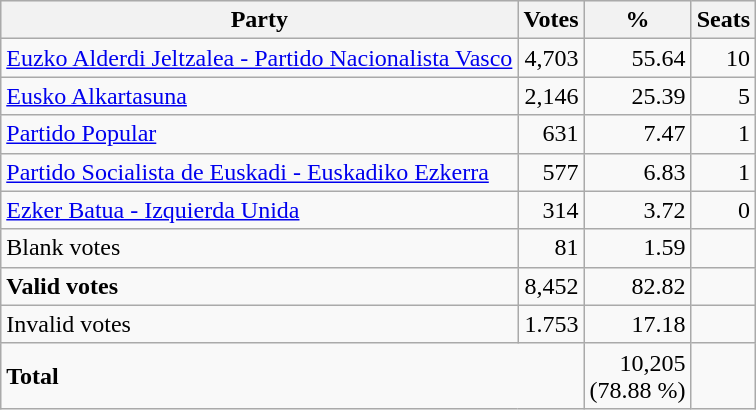<table class="wikitable" border="1">
<tr style="background-color:#E9E9E9">
<th>Party</th>
<th>Votes</th>
<th>%</th>
<th>Seats</th>
</tr>
<tr>
<td><a href='#'>Euzko Alderdi Jeltzalea - Partido Nacionalista Vasco</a></td>
<td align="right">4,703</td>
<td align="right">55.64</td>
<td align="right">10</td>
</tr>
<tr>
<td><a href='#'>Eusko Alkartasuna</a></td>
<td align="right">2,146</td>
<td align="right">25.39</td>
<td align="right">5</td>
</tr>
<tr>
<td><a href='#'>Partido Popular</a></td>
<td align="right">631</td>
<td align="right">7.47</td>
<td align="right">1</td>
</tr>
<tr>
<td><a href='#'>Partido Socialista de Euskadi - Euskadiko Ezkerra</a></td>
<td align="right">577</td>
<td align="right">6.83</td>
<td align="right">1</td>
</tr>
<tr>
<td><a href='#'>Ezker Batua - Izquierda Unida</a></td>
<td align="right">314</td>
<td align="right">3.72</td>
<td align="right">0</td>
</tr>
<tr>
<td>Blank votes</td>
<td align="right">81</td>
<td align="right">1.59</td>
<td> </td>
</tr>
<tr>
<td><strong>Valid votes</strong></td>
<td align="right">8,452</td>
<td align="right">82.82</td>
<td> </td>
</tr>
<tr>
<td>Invalid votes</td>
<td align="right">1.753</td>
<td align="right">17.18</td>
<td> </td>
</tr>
<tr>
<td colspan="2"><strong>Total</strong></td>
<td align="right">10,205<br>(78.88 %)</td>
<td></td>
</tr>
</table>
